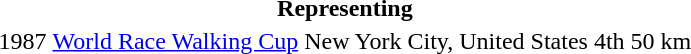<table>
<tr>
<th colspan="5">Representing </th>
</tr>
<tr>
<td>1987</td>
<td><a href='#'>World Race Walking Cup</a></td>
<td>New York City, United States</td>
<td>4th</td>
<td>50 km</td>
</tr>
</table>
